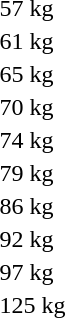<table>
<tr>
<td rowspan=2>57 kg</td>
<td rowspan=2></td>
<td rowspan=2></td>
<td></td>
</tr>
<tr>
<td></td>
</tr>
<tr>
<td rowspan=2>61 kg</td>
<td rowspan=2></td>
<td rowspan=2></td>
<td></td>
</tr>
<tr>
<td></td>
</tr>
<tr>
<td rowspan=2>65 kg</td>
<td rowspan=2></td>
<td rowspan=2></td>
<td></td>
</tr>
<tr>
<td></td>
</tr>
<tr>
<td rowspan=2>70 kg</td>
<td rowspan=2></td>
<td rowspan=2></td>
<td></td>
</tr>
<tr>
<td></td>
</tr>
<tr>
<td rowspan=2>74 kg</td>
<td rowspan=2></td>
<td rowspan=2></td>
<td></td>
</tr>
<tr>
<td></td>
</tr>
<tr>
<td rowspan=2>79 kg</td>
<td rowspan=2></td>
<td rowspan=2></td>
<td></td>
</tr>
<tr>
<td></td>
</tr>
<tr>
<td rowspan=2>86 kg</td>
<td rowspan=2></td>
<td rowspan=2></td>
<td></td>
</tr>
<tr>
<td></td>
</tr>
<tr>
<td rowspan=2>92 kg</td>
<td rowspan=2></td>
<td rowspan=2></td>
<td></td>
</tr>
<tr>
<td></td>
</tr>
<tr>
<td rowspan=2>97 kg</td>
<td rowspan=2></td>
<td rowspan=2></td>
<td></td>
</tr>
<tr>
<td></td>
</tr>
<tr>
<td rowspan=2>125 kg</td>
<td rowspan=2></td>
<td rowspan=2></td>
<td></td>
</tr>
<tr>
<td></td>
</tr>
</table>
